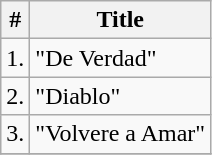<table class="wikitable">
<tr>
<th>#</th>
<th>Title</th>
</tr>
<tr>
<td>1.</td>
<td>"De Verdad"</td>
</tr>
<tr>
<td>2.</td>
<td>"Diablo"</td>
</tr>
<tr>
<td>3.</td>
<td>"Volvere a Amar"</td>
</tr>
<tr>
</tr>
</table>
